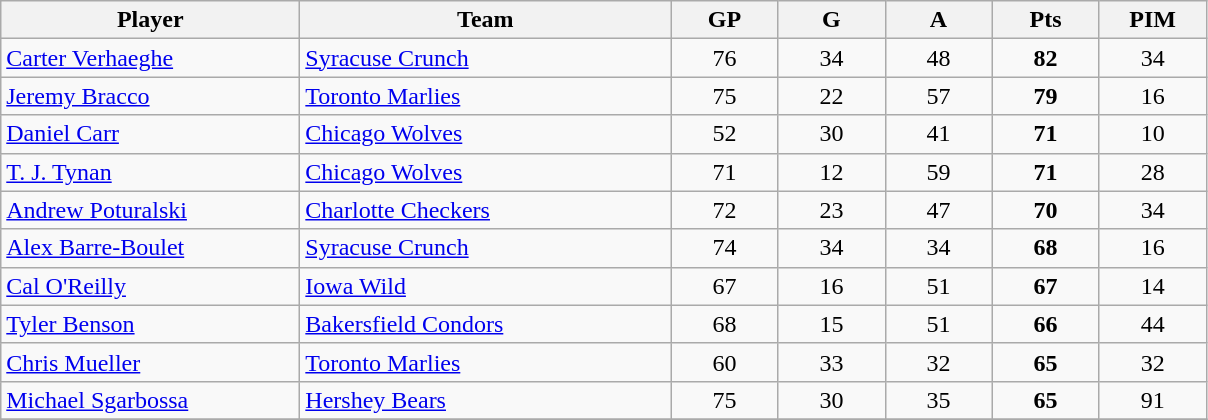<table class="wikitable sortable" style="text-align:center">
<tr>
<th style="width:12em">Player</th>
<th style="width:15em">Team</th>
<th style="width:4em">GP</th>
<th style="width:4em">G</th>
<th style="width:4em">A</th>
<th style="width:4em">Pts</th>
<th style="width:4em">PIM</th>
</tr>
<tr>
<td align=left><a href='#'>Carter Verhaeghe</a></td>
<td align=left><a href='#'>Syracuse Crunch</a></td>
<td>76</td>
<td>34</td>
<td>48</td>
<td><strong>82</strong></td>
<td>34</td>
</tr>
<tr>
<td align=left><a href='#'>Jeremy Bracco</a></td>
<td align=left><a href='#'>Toronto Marlies</a></td>
<td>75</td>
<td>22</td>
<td>57</td>
<td><strong>79</strong></td>
<td>16</td>
</tr>
<tr>
<td align=left><a href='#'>Daniel Carr</a></td>
<td align=left><a href='#'>Chicago Wolves</a></td>
<td>52</td>
<td>30</td>
<td>41</td>
<td><strong>71</strong></td>
<td>10</td>
</tr>
<tr>
<td align=left><a href='#'>T. J. Tynan</a></td>
<td align=left><a href='#'>Chicago Wolves</a></td>
<td>71</td>
<td>12</td>
<td>59</td>
<td><strong>71</strong></td>
<td>28</td>
</tr>
<tr>
<td align=left><a href='#'>Andrew Poturalski</a></td>
<td align=left><a href='#'>Charlotte Checkers</a></td>
<td>72</td>
<td>23</td>
<td>47</td>
<td><strong>70</strong></td>
<td>34</td>
</tr>
<tr>
<td align=left><a href='#'>Alex Barre-Boulet</a></td>
<td align=left><a href='#'>Syracuse Crunch</a></td>
<td>74</td>
<td>34</td>
<td>34</td>
<td><strong>68</strong></td>
<td>16</td>
</tr>
<tr>
<td align=left><a href='#'>Cal O'Reilly</a></td>
<td align=left><a href='#'>Iowa Wild</a></td>
<td>67</td>
<td>16</td>
<td>51</td>
<td><strong>67</strong></td>
<td>14</td>
</tr>
<tr>
<td align=left><a href='#'>Tyler Benson</a></td>
<td align=left><a href='#'>Bakersfield Condors</a></td>
<td>68</td>
<td>15</td>
<td>51</td>
<td><strong>66</strong></td>
<td>44</td>
</tr>
<tr>
<td align=left><a href='#'>Chris Mueller</a></td>
<td align=left><a href='#'>Toronto Marlies</a></td>
<td>60</td>
<td>33</td>
<td>32</td>
<td><strong>65</strong></td>
<td>32</td>
</tr>
<tr>
<td align=left><a href='#'>Michael Sgarbossa</a></td>
<td align=left><a href='#'>Hershey Bears</a></td>
<td>75</td>
<td>30</td>
<td>35</td>
<td><strong>65</strong></td>
<td>91</td>
</tr>
<tr>
</tr>
</table>
